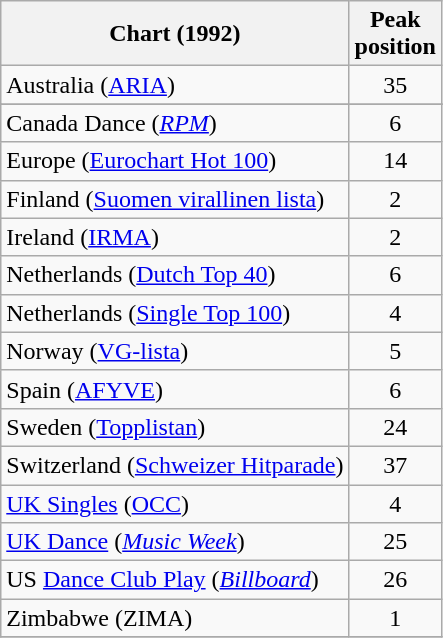<table class="wikitable sortable">
<tr>
<th align="left">Chart (1992)</th>
<th align="center">Peak<br>position</th>
</tr>
<tr>
<td align="left">Australia (<a href='#'>ARIA</a>)</td>
<td align="center">35</td>
</tr>
<tr>
</tr>
<tr>
<td align="left">Canada Dance (<em><a href='#'>RPM</a></em>)</td>
<td align="center">6</td>
</tr>
<tr>
<td align="left">Europe (<a href='#'>Eurochart Hot 100</a>)</td>
<td align="center">14</td>
</tr>
<tr>
<td align="left">Finland (<a href='#'>Suomen virallinen lista</a>)</td>
<td align="center">2</td>
</tr>
<tr>
<td align="left">Ireland (<a href='#'>IRMA</a>)</td>
<td align="center">2</td>
</tr>
<tr>
<td align="left">Netherlands (<a href='#'>Dutch Top 40</a>)</td>
<td align="center">6</td>
</tr>
<tr>
<td align="left">Netherlands (<a href='#'>Single Top 100</a>)</td>
<td align="center">4</td>
</tr>
<tr>
<td align="left">Norway (<a href='#'>VG-lista</a>)</td>
<td align="center">5</td>
</tr>
<tr>
<td align="left">Spain (<a href='#'>AFYVE</a>)</td>
<td align="center">6</td>
</tr>
<tr>
<td align="left">Sweden (<a href='#'>Topplistan</a>)</td>
<td align="center">24</td>
</tr>
<tr>
<td align="left">Switzerland (<a href='#'>Schweizer Hitparade</a>)</td>
<td align="center">37</td>
</tr>
<tr>
<td align="left"><a href='#'>UK Singles</a> (<a href='#'>OCC</a>)</td>
<td align="center">4</td>
</tr>
<tr>
<td align="left"><a href='#'>UK Dance</a> (<em><a href='#'>Music Week</a></em>)</td>
<td align="center">25</td>
</tr>
<tr>
<td align="left">US <a href='#'>Dance Club Play</a> (<em><a href='#'>Billboard</a></em>)</td>
<td align="center">26</td>
</tr>
<tr>
<td align="left">Zimbabwe (ZIMA)</td>
<td align="center">1</td>
</tr>
<tr>
</tr>
</table>
